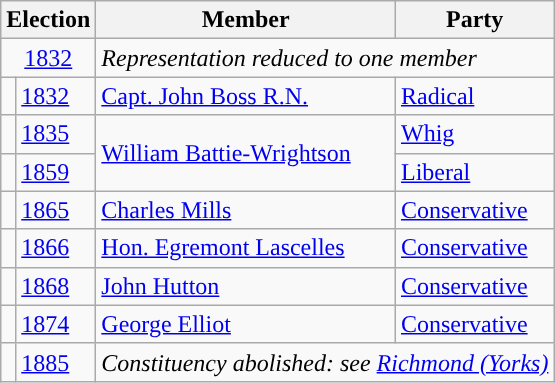<table class="wikitable">
<tr>
<th colspan="2">Election</th>
<th>Member</th>
<th>Party</th>
</tr>
<tr>
<td colspan="2" align="center"><a href='#'>1832</a></td>
<td colspan="2"><em>Representation reduced to one member</em></td>
</tr>
<tr>
<td style="color:inherit;background-color: "></td>
<td><a href='#'>1832</a></td>
<td><a href='#'>Capt. John Boss R.N.</a></td>
<td><a href='#'>Radical</a></td>
</tr>
<tr>
<td style="color:inherit;background-color: "></td>
<td><a href='#'>1835</a></td>
<td rowspan="2"><a href='#'>William Battie-Wrightson</a></td>
<td><a href='#'>Whig</a></td>
</tr>
<tr>
<td style="color:inherit;background-color: "></td>
<td><a href='#'>1859</a></td>
<td><a href='#'>Liberal</a></td>
</tr>
<tr>
<td style="color:inherit;background-color: "></td>
<td><a href='#'>1865</a></td>
<td><a href='#'>Charles Mills</a></td>
<td><a href='#'>Conservative</a></td>
</tr>
<tr>
<td style="color:inherit;background-color: "></td>
<td><a href='#'>1866</a></td>
<td><a href='#'>Hon. Egremont Lascelles</a></td>
<td><a href='#'>Conservative</a></td>
</tr>
<tr>
<td style="color:inherit;background-color: "></td>
<td><a href='#'>1868</a></td>
<td><a href='#'>John Hutton</a></td>
<td><a href='#'>Conservative</a></td>
</tr>
<tr>
<td style="color:inherit;background-color: "></td>
<td><a href='#'>1874</a></td>
<td><a href='#'>George Elliot</a></td>
<td><a href='#'>Conservative</a></td>
</tr>
<tr>
<td></td>
<td><a href='#'>1885</a></td>
<td colspan="2"><em>Constituency abolished: see <a href='#'>Richmond (Yorks)</a></em></td>
</tr>
</table>
